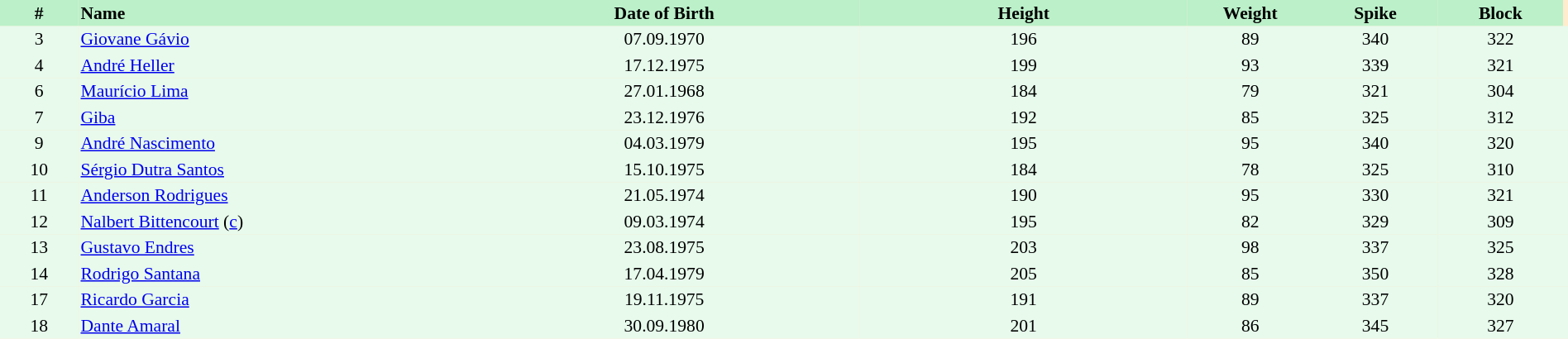<table border=0 cellpadding=2 cellspacing=0  |- bgcolor=#FFECCE style="text-align:center; font-size:90%;" width=100%>
<tr bgcolor=#BBF0C9>
<th width=5%>#</th>
<th width=25% align=left>Name</th>
<th width=25%>Date of Birth</th>
<th width=21%>Height</th>
<th width=8%>Weight</th>
<th width=8%>Spike</th>
<th width=8%>Block</th>
</tr>
<tr bgcolor=#E7FAEC>
<td>3</td>
<td align=left><a href='#'>Giovane Gávio</a></td>
<td>07.09.1970</td>
<td>196</td>
<td>89</td>
<td>340</td>
<td>322</td>
<td></td>
</tr>
<tr bgcolor=#E7FAEC>
<td>4</td>
<td align=left><a href='#'>André Heller</a></td>
<td>17.12.1975</td>
<td>199</td>
<td>93</td>
<td>339</td>
<td>321</td>
<td></td>
</tr>
<tr bgcolor=#E7FAEC>
<td>6</td>
<td align=left><a href='#'>Maurício Lima</a></td>
<td>27.01.1968</td>
<td>184</td>
<td>79</td>
<td>321</td>
<td>304</td>
<td></td>
</tr>
<tr bgcolor=#E7FAEC>
<td>7</td>
<td align=left><a href='#'>Giba</a></td>
<td>23.12.1976</td>
<td>192</td>
<td>85</td>
<td>325</td>
<td>312</td>
<td></td>
</tr>
<tr bgcolor=#E7FAEC>
<td>9</td>
<td align=left><a href='#'>André Nascimento</a></td>
<td>04.03.1979</td>
<td>195</td>
<td>95</td>
<td>340</td>
<td>320</td>
<td></td>
</tr>
<tr bgcolor=#E7FAEC>
<td>10</td>
<td align=left><a href='#'>Sérgio Dutra Santos</a></td>
<td>15.10.1975</td>
<td>184</td>
<td>78</td>
<td>325</td>
<td>310</td>
<td></td>
</tr>
<tr bgcolor=#E7FAEC>
<td>11</td>
<td align=left><a href='#'>Anderson Rodrigues</a></td>
<td>21.05.1974</td>
<td>190</td>
<td>95</td>
<td>330</td>
<td>321</td>
<td></td>
</tr>
<tr bgcolor=#E7FAEC>
<td>12</td>
<td align=left><a href='#'>Nalbert Bittencourt</a> (<a href='#'>c</a>)</td>
<td>09.03.1974</td>
<td>195</td>
<td>82</td>
<td>329</td>
<td>309</td>
<td></td>
</tr>
<tr bgcolor=#E7FAEC>
<td>13</td>
<td align=left><a href='#'>Gustavo Endres</a></td>
<td>23.08.1975</td>
<td>203</td>
<td>98</td>
<td>337</td>
<td>325</td>
<td></td>
</tr>
<tr bgcolor=#E7FAEC>
<td>14</td>
<td align=left><a href='#'>Rodrigo Santana</a></td>
<td>17.04.1979</td>
<td>205</td>
<td>85</td>
<td>350</td>
<td>328</td>
<td></td>
</tr>
<tr bgcolor=#E7FAEC>
<td>17</td>
<td align=left><a href='#'>Ricardo Garcia</a></td>
<td>19.11.1975</td>
<td>191</td>
<td>89</td>
<td>337</td>
<td>320</td>
<td></td>
</tr>
<tr bgcolor=#E7FAEC>
<td>18</td>
<td align=left><a href='#'>Dante Amaral</a></td>
<td>30.09.1980</td>
<td>201</td>
<td>86</td>
<td>345</td>
<td>327</td>
<td></td>
</tr>
</table>
